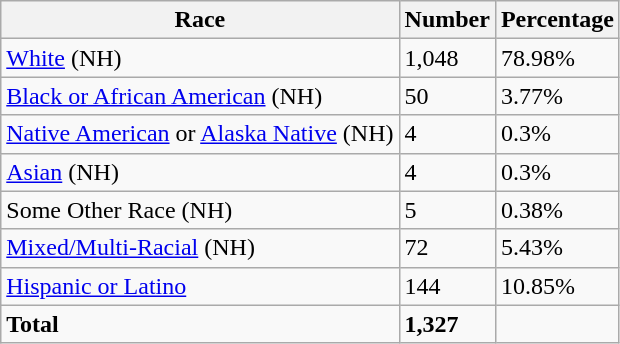<table class="wikitable">
<tr>
<th>Race</th>
<th>Number</th>
<th>Percentage</th>
</tr>
<tr>
<td><a href='#'>White</a> (NH)</td>
<td>1,048</td>
<td>78.98%</td>
</tr>
<tr>
<td><a href='#'>Black or African American</a> (NH)</td>
<td>50</td>
<td>3.77%</td>
</tr>
<tr>
<td><a href='#'>Native American</a> or <a href='#'>Alaska Native</a> (NH)</td>
<td>4</td>
<td>0.3%</td>
</tr>
<tr>
<td><a href='#'>Asian</a> (NH)</td>
<td>4</td>
<td>0.3%</td>
</tr>
<tr>
<td>Some Other Race (NH)</td>
<td>5</td>
<td>0.38%</td>
</tr>
<tr>
<td><a href='#'>Mixed/Multi-Racial</a> (NH)</td>
<td>72</td>
<td>5.43%</td>
</tr>
<tr>
<td><a href='#'>Hispanic or Latino</a></td>
<td>144</td>
<td>10.85%</td>
</tr>
<tr>
<td><strong>Total</strong></td>
<td><strong>1,327</strong></td>
<td></td>
</tr>
</table>
